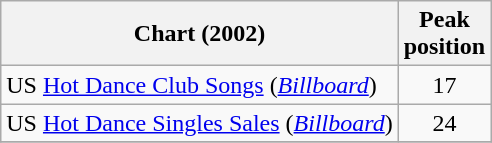<table class="wikitable sortable">
<tr>
<th align="left">Chart (2002)</th>
<th align="left">Peak<br>position</th>
</tr>
<tr>
<td align="left">US <a href='#'>Hot Dance Club Songs</a> (<em><a href='#'>Billboard</a></em>)</td>
<td align="center">17</td>
</tr>
<tr>
<td align="left">US <a href='#'>Hot Dance Singles Sales</a> (<em><a href='#'>Billboard</a></em>)</td>
<td align="center">24</td>
</tr>
<tr>
</tr>
</table>
